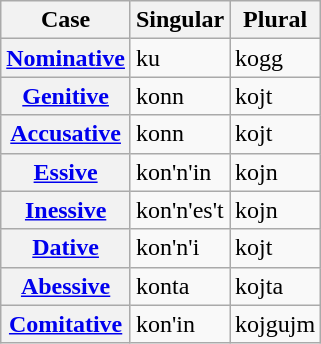<table class="wikitable">
<tr>
<th>Case</th>
<th>Singular</th>
<th>Plural</th>
</tr>
<tr>
<th><a href='#'>Nominative</a></th>
<td>ku</td>
<td>kogg</td>
</tr>
<tr>
<th><a href='#'>Genitive</a></th>
<td>konn</td>
<td>kojt</td>
</tr>
<tr>
<th><a href='#'>Accusative</a></th>
<td>konn</td>
<td>kojt</td>
</tr>
<tr>
<th><a href='#'>Essive</a></th>
<td>kon'n'in</td>
<td>kojn</td>
</tr>
<tr>
<th><a href='#'>Inessive</a></th>
<td>kon'n'es't</td>
<td>kojn</td>
</tr>
<tr>
<th><a href='#'>Dative</a></th>
<td>kon'n'i</td>
<td>kojt</td>
</tr>
<tr>
<th><a href='#'>Abessive</a></th>
<td>konta</td>
<td>kojta</td>
</tr>
<tr>
<th><a href='#'>Comitative</a></th>
<td>kon'in</td>
<td>kojgujm</td>
</tr>
</table>
